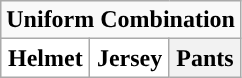<table class="wikitable">
<tr>
<td align="center" Colspan="3"><strong>Uniform Combination</strong></td>
</tr>
<tr align="center">
<th style="background:#FFFFFF;">Helmet</th>
<th style="background:#FFFFFF;">Jersey</th>
<th>Pants</th>
</tr>
</table>
